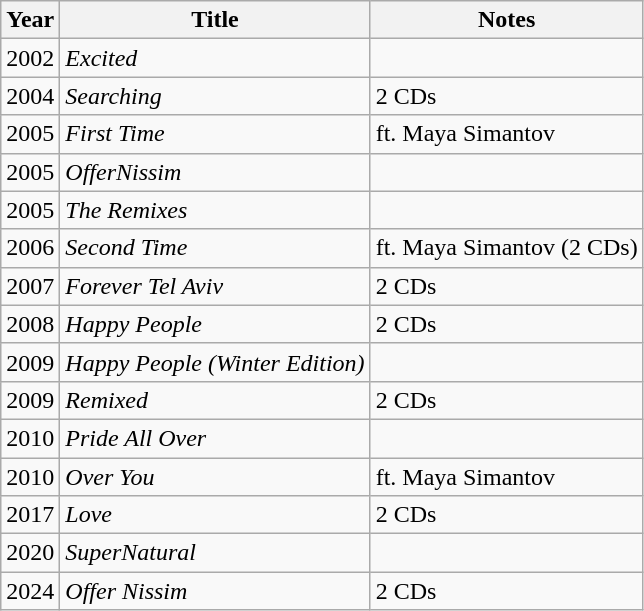<table class="wikitable">
<tr>
<th>Year</th>
<th>Title</th>
<th>Notes</th>
</tr>
<tr>
<td>2002</td>
<td><em>Excited</em></td>
<td></td>
</tr>
<tr>
<td>2004</td>
<td><em>Searching</em></td>
<td>2 CDs</td>
</tr>
<tr>
<td>2005</td>
<td><em>First Time</em></td>
<td>ft. Maya Simantov</td>
</tr>
<tr>
<td>2005</td>
<td><em>OfferNissim</em></td>
<td></td>
</tr>
<tr>
<td>2005</td>
<td><em>The Remixes</em></td>
<td></td>
</tr>
<tr>
<td>2006</td>
<td><em>Second Time</em></td>
<td>ft. Maya Simantov (2 CDs)</td>
</tr>
<tr>
<td>2007</td>
<td><em>Forever Tel Aviv</em></td>
<td>2 CDs</td>
</tr>
<tr>
<td>2008</td>
<td><em>Happy People</em></td>
<td>2 CDs</td>
</tr>
<tr>
<td>2009</td>
<td><em>Happy People (Winter Edition)</em></td>
<td></td>
</tr>
<tr>
<td>2009</td>
<td><em>Remixed</em></td>
<td>2 CDs</td>
</tr>
<tr>
<td>2010</td>
<td><em>Pride All Over</em></td>
<td></td>
</tr>
<tr>
<td>2010</td>
<td><em>Over You</em></td>
<td>ft. Maya Simantov</td>
</tr>
<tr>
<td>2017</td>
<td><em>Love</em></td>
<td>2 CDs</td>
</tr>
<tr>
<td>2020</td>
<td><em>SuperNatural</em></td>
<td></td>
</tr>
<tr>
<td>2024</td>
<td><em>Offer Nissim</em></td>
<td>2 CDs</td>
</tr>
</table>
